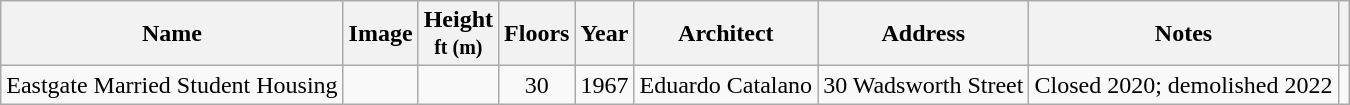<table class="wikitable sortable plainrowheaders">
<tr>
<th scope="col">Name</th>
<th scope="col" class="unsortable">Image</th>
<th scope="col">Height<br><small>ft (m)</small></th>
<th scope="col">Floors</th>
<th scope="col">Year</th>
<th scope="col" class="unsortable">Architect</th>
<th scope="col">Address</th>
<th scope="col" class="unsortable">Notes</th>
<th class="unsortable"></th>
</tr>
<tr>
<td>Eastgate Married Student Housing</td>
<td align="center"></td>
<td align="center"></td>
<td align="center">30</td>
<td align="center">1967</td>
<td align="center">Eduardo Catalano</td>
<td align="center">30 Wadsworth Street</td>
<td>Closed 2020; demolished 2022</td>
<td align="center"></td>
</tr>
</table>
